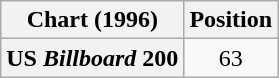<table class="wikitable plainrowheaders" style="text-align:center">
<tr>
<th>Chart (1996)</th>
<th>Position</th>
</tr>
<tr>
<th scope="row">US <em>Billboard</em> 200</th>
<td>63</td>
</tr>
</table>
